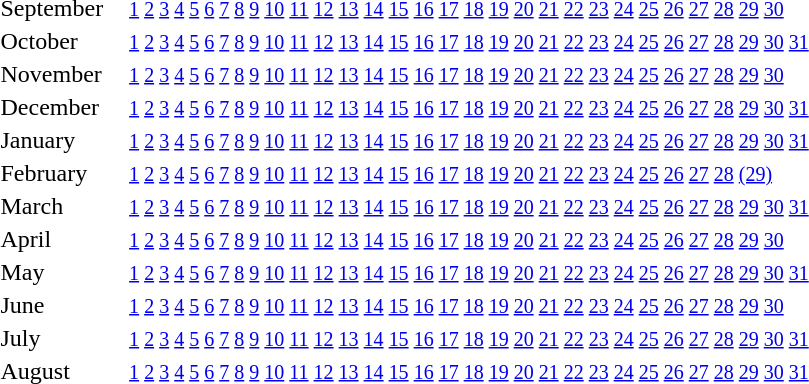<table ->
<tr>
<td>September</td>
<td><small><a href='#'>1</a> <a href='#'>2</a> <a href='#'>3</a> <a href='#'>4</a> <a href='#'>5</a> <a href='#'>6</a> <a href='#'>7</a> <a href='#'>8</a> <a href='#'>9</a> <a href='#'>10</a> <a href='#'>11</a> <a href='#'>12</a> <a href='#'>13</a> <a href='#'>14</a> <a href='#'>15</a> <a href='#'>16</a> <a href='#'>17</a> <a href='#'>18</a> <a href='#'>19</a> <a href='#'>20</a> <a href='#'>21</a> <a href='#'>22</a> <a href='#'>23</a> <a href='#'>24</a> <a href='#'>25</a> <a href='#'>26</a> <a href='#'>27</a> <a href='#'>28</a> <a href='#'>29</a> <a href='#'>30</a></small></td>
</tr>
<tr>
<td>October</td>
<td><small><a href='#'>1</a> <a href='#'>2</a> <a href='#'>3</a> <a href='#'>4</a> <a href='#'>5</a> <a href='#'>6</a> <a href='#'>7</a> <a href='#'>8</a> <a href='#'>9</a> <a href='#'>10</a> <a href='#'>11</a> <a href='#'>12</a> <a href='#'>13</a> <a href='#'>14</a> <a href='#'>15</a> <a href='#'>16</a> <a href='#'>17</a> <a href='#'>18</a> <a href='#'>19</a> <a href='#'>20</a> <a href='#'>21</a> <a href='#'>22</a> <a href='#'>23</a> <a href='#'>24</a> <a href='#'>25</a> <a href='#'>26</a> <a href='#'>27</a> <a href='#'>28</a> <a href='#'>29</a> <a href='#'>30</a> <a href='#'>31</a></small></td>
</tr>
<tr>
<td>November</td>
<td><small><a href='#'>1</a> <a href='#'>2</a> <a href='#'>3</a> <a href='#'>4</a> <a href='#'>5</a> <a href='#'>6</a> <a href='#'>7</a> <a href='#'>8</a> <a href='#'>9</a> <a href='#'>10</a> <a href='#'>11</a> <a href='#'>12</a> <a href='#'>13</a> <a href='#'>14</a> <a href='#'>15</a> <a href='#'>16</a> <a href='#'>17</a> <a href='#'>18</a> <a href='#'>19</a> <a href='#'>20</a> <a href='#'>21</a> <a href='#'>22</a> <a href='#'>23</a> <a href='#'>24</a> <a href='#'>25</a> <a href='#'>26</a> <a href='#'>27</a> <a href='#'>28</a> <a href='#'>29</a> <a href='#'>30</a></small></td>
</tr>
<tr>
<td>December    </td>
<td><small><a href='#'>1</a> <a href='#'>2</a> <a href='#'>3</a> <a href='#'>4</a> <a href='#'>5</a> <a href='#'>6</a> <a href='#'>7</a> <a href='#'>8</a> <a href='#'>9</a> <a href='#'>10</a> <a href='#'>11</a> <a href='#'>12</a> <a href='#'>13</a> <a href='#'>14</a> <a href='#'>15</a> <a href='#'>16</a> <a href='#'>17</a> <a href='#'>18</a> <a href='#'>19</a> <a href='#'>20</a> <a href='#'>21</a> <a href='#'>22</a> <a href='#'>23</a> <a href='#'>24</a> <a href='#'>25</a> <a href='#'>26</a> <a href='#'>27</a> <a href='#'>28</a> <a href='#'>29</a> <a href='#'>30</a> <a href='#'>31</a></small></td>
</tr>
<tr>
<td>January</td>
<td><small><a href='#'>1</a> <a href='#'>2</a> <a href='#'>3</a> <a href='#'>4</a> <a href='#'>5</a> <a href='#'>6</a> <a href='#'>7</a> <a href='#'>8</a> <a href='#'>9</a> <a href='#'>10</a> <a href='#'>11</a> <a href='#'>12</a> <a href='#'>13</a> <a href='#'>14</a> <a href='#'>15</a> <a href='#'>16</a> <a href='#'>17</a> <a href='#'>18</a> <a href='#'>19</a> <a href='#'>20</a> <a href='#'>21</a> <a href='#'>22</a> <a href='#'>23</a> <a href='#'>24</a> <a href='#'>25</a> <a href='#'>26</a> <a href='#'>27</a> <a href='#'>28</a> <a href='#'>29</a> <a href='#'>30</a> <a href='#'>31</a></small></td>
</tr>
<tr>
<td>February</td>
<td><small><a href='#'>1</a> <a href='#'>2</a> <a href='#'>3</a> <a href='#'>4</a> <a href='#'>5</a> <a href='#'>6</a> <a href='#'>7</a> <a href='#'>8</a> <a href='#'>9</a> <a href='#'>10</a> <a href='#'>11</a> <a href='#'>12</a> <a href='#'>13</a> <a href='#'>14</a> <a href='#'>15</a> <a href='#'>16</a> <a href='#'>17</a> <a href='#'>18</a> <a href='#'>19</a> <a href='#'>20</a> <a href='#'>21</a> <a href='#'>22</a> <a href='#'>23</a> <a href='#'>24</a> <a href='#'>25</a> <a href='#'>26</a> <a href='#'>27</a> <a href='#'>28</a> <a href='#'>(29)</a></small></td>
</tr>
<tr>
<td>March</td>
<td><small><a href='#'>1</a> <a href='#'>2</a> <a href='#'>3</a> <a href='#'>4</a> <a href='#'>5</a> <a href='#'>6</a> <a href='#'>7</a> <a href='#'>8</a> <a href='#'>9</a> <a href='#'>10</a> <a href='#'>11</a> <a href='#'>12</a> <a href='#'>13</a> <a href='#'>14</a> <a href='#'>15</a> <a href='#'>16</a> <a href='#'>17</a> <a href='#'>18</a> <a href='#'>19</a> <a href='#'>20</a> <a href='#'>21</a> <a href='#'>22</a> <a href='#'>23</a> <a href='#'>24</a> <a href='#'>25</a> <a href='#'>26</a> <a href='#'>27</a> <a href='#'>28</a> <a href='#'>29</a> <a href='#'>30</a> <a href='#'>31</a></small></td>
</tr>
<tr>
<td>April</td>
<td><small><a href='#'>1</a> <a href='#'>2</a> <a href='#'>3</a> <a href='#'>4</a> <a href='#'>5</a> <a href='#'>6</a> <a href='#'>7</a> <a href='#'>8</a> <a href='#'>9</a> <a href='#'>10</a> <a href='#'>11</a> <a href='#'>12</a> <a href='#'>13</a> <a href='#'>14</a> <a href='#'>15</a> <a href='#'>16</a> <a href='#'>17</a> <a href='#'>18</a> <a href='#'>19</a> <a href='#'>20</a> <a href='#'>21</a> <a href='#'>22</a> <a href='#'>23</a> <a href='#'>24</a> <a href='#'>25</a> <a href='#'>26</a> <a href='#'>27</a> <a href='#'>28</a> <a href='#'>29</a> <a href='#'>30</a></small></td>
</tr>
<tr>
<td>May</td>
<td><small><a href='#'>1</a> <a href='#'>2</a> <a href='#'>3</a> <a href='#'>4</a> <a href='#'>5</a> <a href='#'>6</a> <a href='#'>7</a> <a href='#'>8</a> <a href='#'>9</a> <a href='#'>10</a> <a href='#'>11</a> <a href='#'>12</a> <a href='#'>13</a> <a href='#'>14</a> <a href='#'>15</a> <a href='#'>16</a> <a href='#'>17</a> <a href='#'>18</a> <a href='#'>19</a> <a href='#'>20</a> <a href='#'>21</a> <a href='#'>22</a> <a href='#'>23</a> <a href='#'>24</a> <a href='#'>25</a> <a href='#'>26</a> <a href='#'>27</a> <a href='#'>28</a> <a href='#'>29</a> <a href='#'>30</a> <a href='#'>31</a></small></td>
</tr>
<tr>
<td>June</td>
<td><small><a href='#'>1</a> <a href='#'>2</a> <a href='#'>3</a> <a href='#'>4</a> <a href='#'>5</a> <a href='#'>6</a> <a href='#'>7</a> <a href='#'>8</a> <a href='#'>9</a> <a href='#'>10</a> <a href='#'>11</a> <a href='#'>12</a> <a href='#'>13</a> <a href='#'>14</a> <a href='#'>15</a> <a href='#'>16</a> <a href='#'>17</a> <a href='#'>18</a> <a href='#'>19</a> <a href='#'>20</a> <a href='#'>21</a> <a href='#'>22</a> <a href='#'>23</a> <a href='#'>24</a> <a href='#'>25</a> <a href='#'>26</a> <a href='#'>27</a> <a href='#'>28</a> <a href='#'>29</a> <a href='#'>30</a></small></td>
</tr>
<tr>
<td>July</td>
<td><small><a href='#'>1</a> <a href='#'>2</a> <a href='#'>3</a> <a href='#'>4</a> <a href='#'>5</a> <a href='#'>6</a> <a href='#'>7</a> <a href='#'>8</a> <a href='#'>9</a> <a href='#'>10</a> <a href='#'>11</a> <a href='#'>12</a> <a href='#'>13</a> <a href='#'>14</a> <a href='#'>15</a> <a href='#'>16</a> <a href='#'>17</a> <a href='#'>18</a> <a href='#'>19</a> <a href='#'>20</a> <a href='#'>21</a> <a href='#'>22</a> <a href='#'>23</a> <a href='#'>24</a> <a href='#'>25</a> <a href='#'>26</a> <a href='#'>27</a> <a href='#'>28</a> <a href='#'>29</a> <a href='#'>30</a> <a href='#'>31</a></small></td>
</tr>
<tr>
<td>August</td>
<td><small><a href='#'>1</a> <a href='#'>2</a> <a href='#'>3</a> <a href='#'>4</a> <a href='#'>5</a> <a href='#'>6</a> <a href='#'>7</a> <a href='#'>8</a> <a href='#'>9</a> <a href='#'>10</a> <a href='#'>11</a> <a href='#'>12</a> <a href='#'>13</a> <a href='#'>14</a> <a href='#'>15</a> <a href='#'>16</a> <a href='#'>17</a> <a href='#'>18</a> <a href='#'>19</a> <a href='#'>20</a> <a href='#'>21</a> <a href='#'>22</a> <a href='#'>23</a> <a href='#'>24</a> <a href='#'>25</a> <a href='#'>26</a> <a href='#'>27</a> <a href='#'>28</a> <a href='#'>29</a> <a href='#'>30</a> <a href='#'>31</a></small></td>
</tr>
</table>
